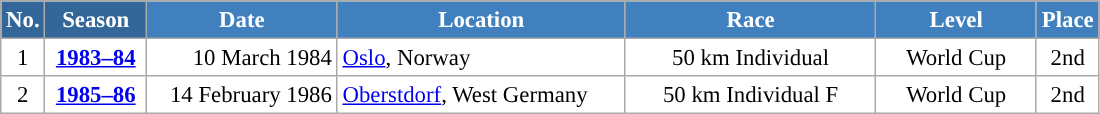<table class="wikitable sortable" style="font-size:95%; text-align:center; border:grey solid 1px; border-collapse:collapse; background:#ffffff;">
<tr style="background:#efefef;">
<th style="background-color:#369; color:white;">No.</th>
<th style="background-color:#369; color:white;">Season</th>
<th style="background-color:#4180be; color:white; width:120px;">Date</th>
<th style="background-color:#4180be; color:white; width:185px;">Location</th>
<th style="background-color:#4180be; color:white; width:160px;">Race</th>
<th style="background-color:#4180be; color:white; width:100px;">Level</th>
<th style="background-color:#4180be; color:white;">Place</th>
</tr>
<tr>
<td align=center>1</td>
<td rowspan=1 align=center><strong> <a href='#'>1983–84</a> </strong></td>
<td align=right>10 March 1984</td>
<td align=left> <a href='#'>Oslo</a>, Norway</td>
<td>50 km Individual</td>
<td>World Cup</td>
<td>2nd</td>
</tr>
<tr>
<td align=center>2</td>
<td rowspan=1 align=center><strong> <a href='#'>1985–86</a> </strong></td>
<td align=right>14 February 1986</td>
<td align=left> <a href='#'>Oberstdorf</a>, West Germany</td>
<td>50 km Individual F</td>
<td>World Cup</td>
<td>2nd</td>
</tr>
</table>
